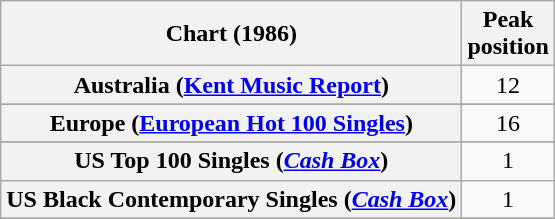<table class="wikitable sortable plainrowheaders" style="text-align:center">
<tr>
<th scope="col">Chart (1986)</th>
<th scope="col">Peak<br>position</th>
</tr>
<tr>
<th scope="row">Australia (<a href='#'>Kent Music Report</a>)</th>
<td>12</td>
</tr>
<tr>
</tr>
<tr>
</tr>
<tr>
</tr>
<tr>
</tr>
<tr>
<th scope="row">Europe (<a href='#'>European Hot 100 Singles</a>)</th>
<td>16</td>
</tr>
<tr>
</tr>
<tr>
</tr>
<tr>
</tr>
<tr>
</tr>
<tr>
</tr>
<tr>
</tr>
<tr>
</tr>
<tr>
</tr>
<tr>
</tr>
<tr>
</tr>
<tr>
<th scope="row">US Top 100 Singles (<em><a href='#'>Cash Box</a></em>)</th>
<td>1</td>
</tr>
<tr>
<th scope="row">US Black Contemporary Singles (<em><a href='#'>Cash Box</a></em>)</th>
<td>1</td>
</tr>
<tr>
</tr>
</table>
